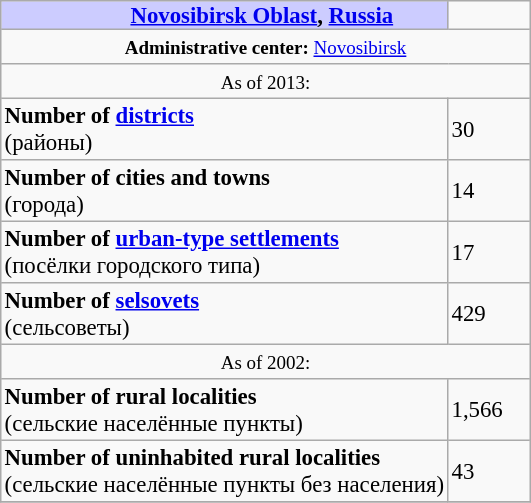<table border=1 align="right" cellpadding=2 cellspacing=0 style="margin: 0 0 1em 1em; background: #f9f9f9; border: 1px #aaa solid; border-collapse: collapse; font-size: 95%;">
<tr>
<th bgcolor="#ccccff" style="padding:0 0 0 50px;"><a href='#'>Novosibirsk Oblast</a>, <a href='#'>Russia</a></th>
<td width="50px"></td>
</tr>
<tr>
<td colspan=2 align="center"><small><strong>Administrative center:</strong> <a href='#'>Novosibirsk</a></small></td>
</tr>
<tr>
<td colspan=2 align="center"><small>As of 2013:</small></td>
</tr>
<tr>
<td><strong>Number of <a href='#'>districts</a></strong><br>(районы)</td>
<td>30</td>
</tr>
<tr>
<td><strong>Number of cities and towns</strong><br>(города)</td>
<td>14</td>
</tr>
<tr>
<td><strong>Number of <a href='#'>urban-type settlements</a></strong><br>(посёлки городского типа)</td>
<td>17</td>
</tr>
<tr>
<td><strong>Number of <a href='#'>selsovets</a></strong><br>(сельсоветы)</td>
<td>429</td>
</tr>
<tr>
<td colspan=2 align="center"><small>As of 2002:</small></td>
</tr>
<tr>
<td><strong>Number of rural localities</strong><br>(сельские населённые пункты)</td>
<td>1,566</td>
</tr>
<tr>
<td><strong>Number of uninhabited rural localities</strong><br>(сельские населённые пункты без населения)</td>
<td>43</td>
</tr>
<tr>
</tr>
</table>
